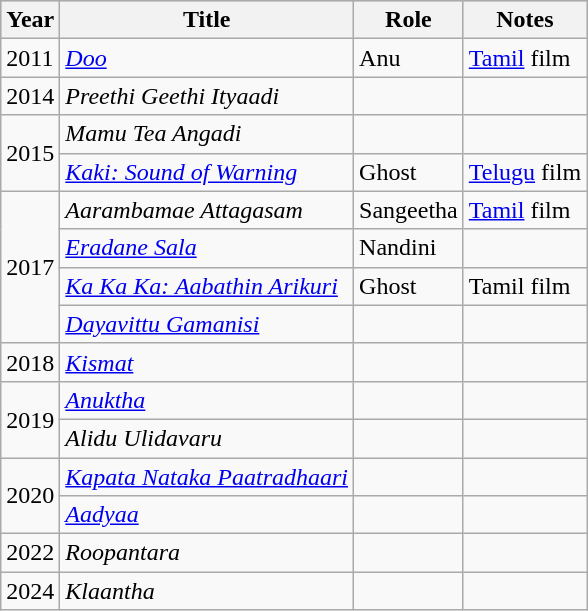<table class="wikitable sortable">
<tr style="background :#ccc; text align:center;">
<th>Year</th>
<th>Title</th>
<th>Role</th>
<th>Notes</th>
</tr>
<tr>
<td>2011</td>
<td><em><a href='#'>Doo</a></em></td>
<td>Anu</td>
<td><a href='#'>Tamil</a> film</td>
</tr>
<tr>
<td>2014</td>
<td><em>Preethi Geethi Ityaadi</em></td>
<td></td>
<td></td>
</tr>
<tr>
<td rowspan="2">2015</td>
<td><em>Mamu Tea Angadi</em></td>
<td></td>
<td></td>
</tr>
<tr>
<td><em><a href='#'>Kaki: Sound of Warning</a></em></td>
<td>Ghost</td>
<td><a href='#'>Telugu</a> film</td>
</tr>
<tr>
<td rowspan="4">2017</td>
<td><em>Aarambamae Attagasam</em></td>
<td>Sangeetha</td>
<td><a href='#'>Tamil</a> film</td>
</tr>
<tr>
<td><em><a href='#'>Eradane Sala</a></em></td>
<td>Nandini</td>
<td></td>
</tr>
<tr>
<td><em><a href='#'>Ka Ka Ka: Aabathin Arikuri</a></em></td>
<td>Ghost</td>
<td>Tamil film</td>
</tr>
<tr>
<td><em><a href='#'>Dayavittu Gamanisi</a></em></td>
<td></td>
<td></td>
</tr>
<tr>
<td>2018</td>
<td><em><a href='#'>Kismat</a></em></td>
<td></td>
<td></td>
</tr>
<tr>
<td rowspan="2">2019</td>
<td><em><a href='#'>Anuktha</a></em></td>
<td></td>
<td></td>
</tr>
<tr>
<td><em>Alidu Ulidavaru</em></td>
<td></td>
<td></td>
</tr>
<tr>
<td rowspan="2">2020</td>
<td><em><a href='#'>Kapata Nataka Paatradhaari</a></em></td>
<td></td>
<td></td>
</tr>
<tr>
<td><em><a href='#'>Aadyaa</a></em></td>
<td></td>
<td></td>
</tr>
<tr>
<td>2022</td>
<td><em>Roopantara</em></td>
<td></td>
<td></td>
</tr>
<tr>
<td>2024</td>
<td><em>Klaantha</em></td>
<td></td>
<td></td>
</tr>
</table>
